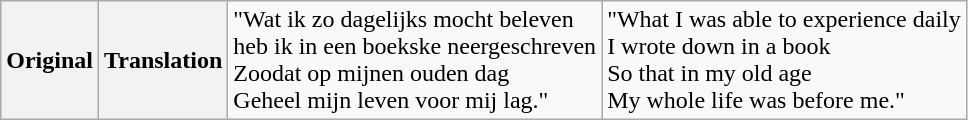<table class="wikitable">
<tr>
<th>Original</th>
<th>Translation</th>
<td>"Wat ik zo dagelijks mocht beleven<br>heb ik in een boekske neergeschreven<br>Zoodat op mijnen ouden dag<br>Geheel mijn leven voor mij lag."</td>
<td>"What I was able to experience daily<br>I wrote down in a book<br>So that in my old age<br>My whole life was before me."</td>
</tr>
</table>
